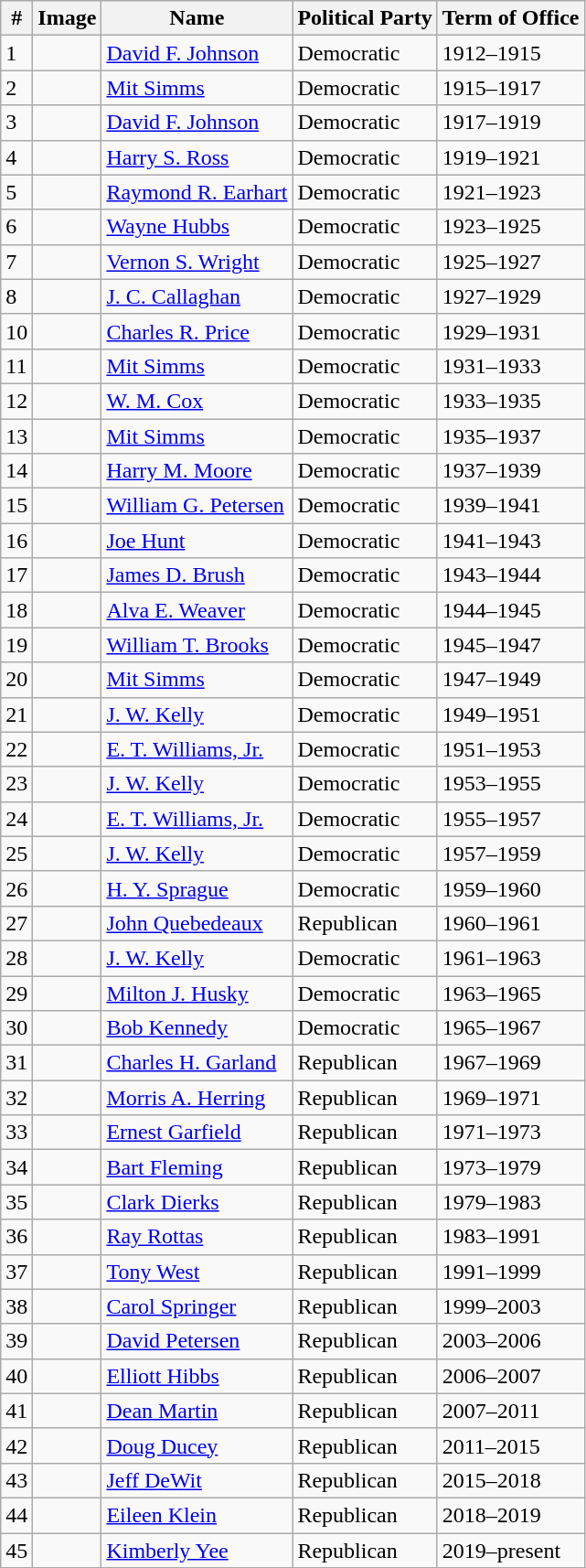<table class="wikitable">
<tr>
<th>#</th>
<th>Image</th>
<th>Name</th>
<th>Political Party</th>
<th>Term of Office</th>
</tr>
<tr>
<td>1</td>
<td></td>
<td><a href='#'>David F. Johnson</a></td>
<td>Democratic</td>
<td>1912–1915</td>
</tr>
<tr>
<td>2</td>
<td></td>
<td><a href='#'>Mit Simms</a></td>
<td>Democratic</td>
<td>1915–1917</td>
</tr>
<tr>
<td>3</td>
<td></td>
<td><a href='#'>David F. Johnson</a></td>
<td>Democratic</td>
<td>1917–1919</td>
</tr>
<tr>
<td>4</td>
<td></td>
<td><a href='#'>Harry S. Ross</a></td>
<td>Democratic</td>
<td>1919–1921</td>
</tr>
<tr>
<td>5</td>
<td></td>
<td><a href='#'>Raymond R. Earhart</a></td>
<td>Democratic</td>
<td>1921–1923</td>
</tr>
<tr>
<td>6</td>
<td></td>
<td><a href='#'>Wayne Hubbs</a></td>
<td>Democratic</td>
<td>1923–1925</td>
</tr>
<tr>
<td>7</td>
<td></td>
<td><a href='#'>Vernon S. Wright</a></td>
<td>Democratic</td>
<td>1925–1927</td>
</tr>
<tr>
<td>8</td>
<td></td>
<td><a href='#'>J. C. Callaghan</a></td>
<td>Democratic</td>
<td>1927–1929</td>
</tr>
<tr>
<td>10</td>
<td></td>
<td><a href='#'>Charles R. Price</a></td>
<td>Democratic</td>
<td>1929–1931</td>
</tr>
<tr>
<td>11</td>
<td></td>
<td><a href='#'>Mit Simms</a></td>
<td>Democratic</td>
<td>1931–1933</td>
</tr>
<tr>
<td>12</td>
<td></td>
<td><a href='#'>W. M. Cox</a></td>
<td>Democratic</td>
<td>1933–1935</td>
</tr>
<tr>
<td>13</td>
<td></td>
<td><a href='#'>Mit Simms</a></td>
<td>Democratic</td>
<td>1935–1937</td>
</tr>
<tr>
<td>14</td>
<td></td>
<td><a href='#'>Harry M. Moore</a></td>
<td>Democratic</td>
<td>1937–1939</td>
</tr>
<tr>
<td>15</td>
<td></td>
<td><a href='#'>William G. Petersen</a></td>
<td>Democratic</td>
<td>1939–1941</td>
</tr>
<tr>
<td>16</td>
<td></td>
<td><a href='#'>Joe Hunt</a></td>
<td>Democratic</td>
<td>1941–1943</td>
</tr>
<tr>
<td>17</td>
<td></td>
<td><a href='#'>James D. Brush</a></td>
<td>Democratic</td>
<td>1943–1944</td>
</tr>
<tr>
<td>18</td>
<td></td>
<td><a href='#'>Alva E. Weaver</a></td>
<td>Democratic</td>
<td>1944–1945</td>
</tr>
<tr>
<td>19</td>
<td></td>
<td><a href='#'>William T. Brooks</a></td>
<td>Democratic</td>
<td>1945–1947</td>
</tr>
<tr>
<td>20</td>
<td></td>
<td><a href='#'>Mit Simms</a></td>
<td>Democratic</td>
<td>1947–1949</td>
</tr>
<tr>
<td>21</td>
<td></td>
<td><a href='#'>J. W. Kelly</a></td>
<td>Democratic</td>
<td>1949–1951</td>
</tr>
<tr>
<td>22</td>
<td></td>
<td><a href='#'>E. T. Williams, Jr.</a></td>
<td>Democratic</td>
<td>1951–1953</td>
</tr>
<tr>
<td>23</td>
<td></td>
<td><a href='#'>J. W. Kelly</a></td>
<td>Democratic</td>
<td>1953–1955</td>
</tr>
<tr>
<td>24</td>
<td></td>
<td><a href='#'>E. T. Williams, Jr.</a></td>
<td>Democratic</td>
<td>1955–1957</td>
</tr>
<tr>
<td>25</td>
<td></td>
<td><a href='#'>J. W. Kelly</a></td>
<td>Democratic</td>
<td>1957–1959</td>
</tr>
<tr>
<td>26</td>
<td></td>
<td><a href='#'>H. Y. Sprague</a></td>
<td>Democratic</td>
<td>1959–1960</td>
</tr>
<tr>
<td>27</td>
<td></td>
<td><a href='#'>John Quebedeaux</a></td>
<td>Republican</td>
<td>1960–1961</td>
</tr>
<tr>
<td>28</td>
<td></td>
<td><a href='#'>J. W. Kelly</a></td>
<td>Democratic</td>
<td>1961–1963</td>
</tr>
<tr>
<td>29</td>
<td></td>
<td><a href='#'>Milton J. Husky</a></td>
<td>Democratic</td>
<td>1963–1965</td>
</tr>
<tr>
<td>30</td>
<td></td>
<td><a href='#'>Bob Kennedy</a></td>
<td>Democratic</td>
<td>1965–1967</td>
</tr>
<tr>
<td>31</td>
<td></td>
<td><a href='#'>Charles H. Garland</a></td>
<td>Republican</td>
<td>1967–1969</td>
</tr>
<tr>
<td>32</td>
<td></td>
<td><a href='#'>Morris A. Herring</a></td>
<td>Republican</td>
<td>1969–1971</td>
</tr>
<tr>
<td>33</td>
<td></td>
<td><a href='#'>Ernest Garfield</a></td>
<td>Republican</td>
<td>1971–1973</td>
</tr>
<tr>
<td>34</td>
<td></td>
<td><a href='#'>Bart Fleming</a></td>
<td>Republican</td>
<td>1973–1979</td>
</tr>
<tr>
<td>35</td>
<td></td>
<td><a href='#'>Clark Dierks</a></td>
<td>Republican</td>
<td>1979–1983</td>
</tr>
<tr>
<td>36</td>
<td></td>
<td><a href='#'>Ray Rottas</a></td>
<td>Republican</td>
<td>1983–1991</td>
</tr>
<tr>
<td>37</td>
<td></td>
<td><a href='#'>Tony West</a></td>
<td>Republican</td>
<td>1991–1999</td>
</tr>
<tr>
<td>38</td>
<td></td>
<td><a href='#'>Carol Springer</a></td>
<td>Republican</td>
<td>1999–2003</td>
</tr>
<tr>
<td>39</td>
<td></td>
<td><a href='#'>David Petersen</a></td>
<td>Republican</td>
<td>2003–2006</td>
</tr>
<tr>
<td>40</td>
<td></td>
<td><a href='#'>Elliott Hibbs</a></td>
<td>Republican</td>
<td>2006–2007</td>
</tr>
<tr>
<td>41</td>
<td></td>
<td><a href='#'>Dean Martin</a></td>
<td>Republican</td>
<td>2007–2011</td>
</tr>
<tr>
<td>42</td>
<td></td>
<td><a href='#'>Doug Ducey</a></td>
<td>Republican</td>
<td>2011–2015</td>
</tr>
<tr>
<td>43</td>
<td></td>
<td><a href='#'>Jeff DeWit</a></td>
<td>Republican</td>
<td>2015–2018</td>
</tr>
<tr>
<td>44</td>
<td></td>
<td><a href='#'>Eileen Klein</a></td>
<td>Republican</td>
<td>2018–2019</td>
</tr>
<tr>
<td>45</td>
<td></td>
<td><a href='#'>Kimberly Yee</a></td>
<td>Republican</td>
<td>2019–present</td>
</tr>
</table>
